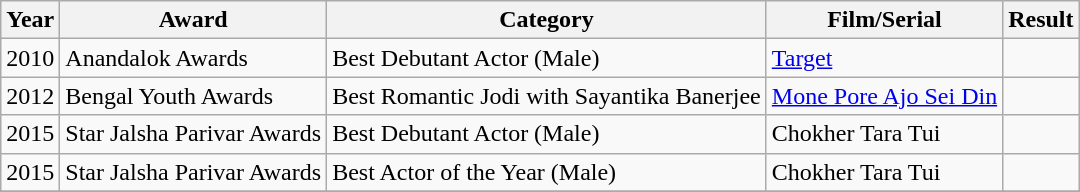<table class="wikitable">
<tr>
<th>Year</th>
<th>Award</th>
<th>Category</th>
<th>Film/Serial</th>
<th>Result</th>
</tr>
<tr>
<td>2010</td>
<td>Anandalok Awards</td>
<td>Best Debutant Actor (Male)</td>
<td><a href='#'>Target</a></td>
<td></td>
</tr>
<tr>
<td>2012</td>
<td>Bengal Youth Awards</td>
<td>Best Romantic Jodi with Sayantika Banerjee</td>
<td><a href='#'>Mone Pore Ajo Sei Din</a></td>
<td></td>
</tr>
<tr>
<td>2015</td>
<td>Star Jalsha Parivar Awards</td>
<td>Best Debutant Actor (Male)</td>
<td>Chokher Tara Tui</td>
<td></td>
</tr>
<tr>
<td>2015</td>
<td>Star Jalsha Parivar Awards</td>
<td>Best Actor of the Year (Male)</td>
<td>Chokher Tara Tui</td>
<td></td>
</tr>
<tr>
</tr>
</table>
